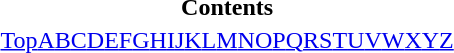<table id="toc" border="0" style="text-align:center;">
<tr>
<th>Contents</th>
</tr>
<tr>
<td><a href='#'>Top</a><a href='#'>A</a><a href='#'>B</a><a href='#'>C</a><a href='#'>D</a><a href='#'>E</a><a href='#'>F</a><a href='#'>G</a><a href='#'>H</a><a href='#'>I</a><a href='#'>J</a><a href='#'>K</a><a href='#'>L</a><a href='#'>M</a><a href='#'>N</a><a href='#'>O</a><a href='#'>P</a><a href='#'>Q</a><a href='#'>R</a><a href='#'>S</a><a href='#'>T</a><a href='#'>U</a><a href='#'>V</a><a href='#'>W</a><a href='#'>X</a><a href='#'>Y</a><a href='#'>Z</a> </td>
</tr>
</table>
